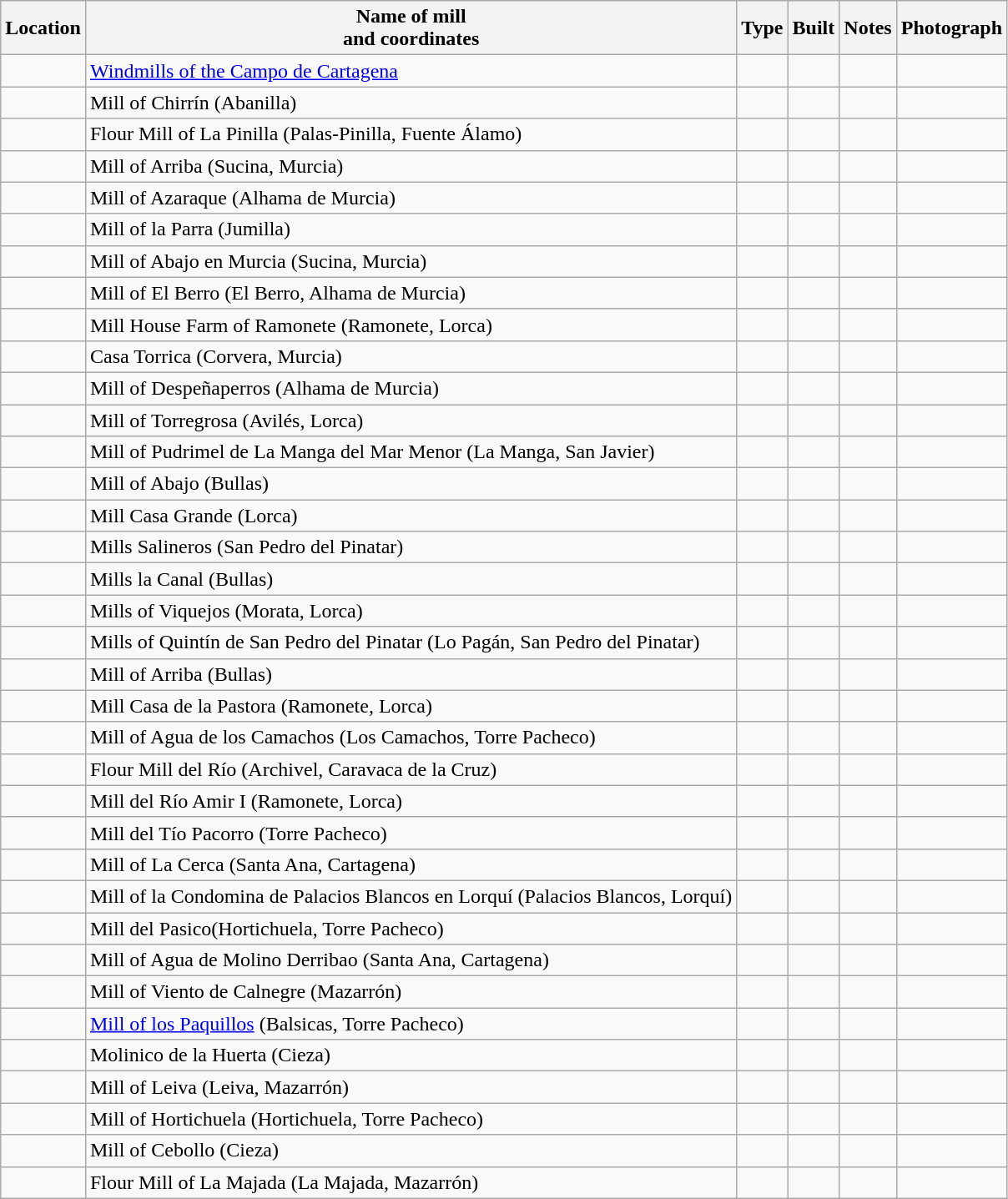<table class="wikitable">
<tr>
<th>Location</th>
<th>Name of mill<br>and coordinates</th>
<th>Type</th>
<th>Built</th>
<th>Notes</th>
<th>Photograph</th>
</tr>
<tr>
<td></td>
<td><a href='#'>Windmills of the Campo de Cartagena</a></td>
<td></td>
<td></td>
<td></td>
<td></td>
</tr>
<tr>
<td></td>
<td>Mill of Chirrín (Abanilla)</td>
<td></td>
<td></td>
<td></td>
<td></td>
</tr>
<tr>
<td></td>
<td>Flour Mill of La Pinilla (Palas-Pinilla, Fuente Álamo)</td>
<td></td>
<td></td>
<td></td>
<td></td>
</tr>
<tr>
<td></td>
<td>Mill of Arriba (Sucina, Murcia)</td>
<td></td>
<td></td>
<td></td>
<td></td>
</tr>
<tr>
<td></td>
<td>Mill of Azaraque (Alhama de Murcia)</td>
<td></td>
<td></td>
<td></td>
<td></td>
</tr>
<tr>
<td></td>
<td>Mill of la Parra (Jumilla)</td>
<td></td>
<td></td>
<td></td>
<td></td>
</tr>
<tr>
<td></td>
<td>Mill of Abajo en Murcia (Sucina, Murcia)</td>
<td></td>
<td></td>
<td></td>
<td></td>
</tr>
<tr>
<td></td>
<td>Mill of El Berro (El Berro, Alhama de Murcia)</td>
<td></td>
<td></td>
<td></td>
<td></td>
</tr>
<tr>
<td></td>
<td>Mill House Farm of Ramonete (Ramonete, Lorca)</td>
<td></td>
<td></td>
<td></td>
<td></td>
</tr>
<tr>
<td></td>
<td>Casa Torrica (Corvera, Murcia)</td>
<td></td>
<td></td>
<td></td>
<td></td>
</tr>
<tr>
<td></td>
<td>Mill of Despeñaperros (Alhama de Murcia)</td>
<td></td>
<td></td>
<td></td>
<td></td>
</tr>
<tr>
<td></td>
<td>Mill of Torregrosa (Avilés, Lorca)</td>
<td></td>
<td></td>
<td></td>
<td></td>
</tr>
<tr>
<td></td>
<td>Mill of Pudrimel de La Manga del Mar Menor (La Manga, San Javier)</td>
<td></td>
<td></td>
<td></td>
<td></td>
</tr>
<tr>
<td></td>
<td>Mill of Abajo (Bullas)</td>
<td></td>
<td></td>
<td></td>
<td></td>
</tr>
<tr>
<td></td>
<td>Mill Casa Grande (Lorca)</td>
<td></td>
<td></td>
<td></td>
<td></td>
</tr>
<tr>
<td></td>
<td>Mills Salineros (San Pedro del Pinatar)</td>
<td></td>
<td></td>
<td></td>
<td></td>
</tr>
<tr>
<td></td>
<td>Mills la Canal (Bullas)</td>
<td></td>
<td></td>
<td></td>
<td></td>
</tr>
<tr>
<td></td>
<td>Mills of Viquejos (Morata, Lorca)</td>
<td></td>
<td></td>
<td></td>
<td></td>
</tr>
<tr>
<td></td>
<td>Mills of Quintín de San Pedro del Pinatar (Lo Pagán, San Pedro del Pinatar)</td>
<td></td>
<td></td>
<td></td>
<td></td>
</tr>
<tr>
<td></td>
<td>Mill of Arriba (Bullas)</td>
<td></td>
<td></td>
<td></td>
<td></td>
</tr>
<tr>
<td></td>
<td>Mill Casa de la Pastora (Ramonete, Lorca)</td>
<td></td>
<td></td>
<td></td>
<td></td>
</tr>
<tr>
<td></td>
<td>Mill of Agua de los Camachos (Los Camachos, Torre Pacheco)</td>
<td></td>
<td></td>
<td></td>
<td></td>
</tr>
<tr>
<td></td>
<td>Flour Mill del Río (Archivel, Caravaca de la Cruz)</td>
<td></td>
<td></td>
<td></td>
<td></td>
</tr>
<tr>
<td></td>
<td>Mill del Río Amir I (Ramonete, Lorca)</td>
<td></td>
<td></td>
<td></td>
<td></td>
</tr>
<tr>
<td></td>
<td>Mill del Tío Pacorro (Torre Pacheco)</td>
<td></td>
<td></td>
<td></td>
<td></td>
</tr>
<tr>
<td></td>
<td>Mill of La Cerca (Santa Ana, Cartagena)</td>
<td></td>
<td></td>
<td></td>
<td></td>
</tr>
<tr>
<td></td>
<td>Mill of la Condomina de Palacios Blancos en Lorquí (Palacios Blancos, Lorquí)</td>
<td></td>
<td></td>
<td></td>
<td></td>
</tr>
<tr>
<td></td>
<td>Mill del Pasico(Hortichuela, Torre Pacheco)</td>
<td></td>
<td></td>
<td></td>
<td></td>
</tr>
<tr>
<td></td>
<td>Mill of Agua de Molino Derribao (Santa Ana, Cartagena)</td>
<td></td>
<td></td>
<td></td>
<td></td>
</tr>
<tr>
<td></td>
<td>Mill of Viento de Calnegre (Mazarrón)</td>
<td></td>
<td></td>
<td></td>
<td></td>
</tr>
<tr>
<td></td>
<td><a href='#'>Mill of los Paquillos</a> (Balsicas, Torre Pacheco)</td>
<td></td>
<td></td>
<td></td>
<td></td>
</tr>
<tr>
<td></td>
<td>Molinico de la Huerta (Cieza)</td>
<td></td>
<td></td>
<td></td>
<td></td>
</tr>
<tr>
<td></td>
<td>Mill of Leiva (Leiva, Mazarrón)</td>
<td></td>
<td></td>
<td></td>
<td></td>
</tr>
<tr>
<td></td>
<td>Mill of Hortichuela (Hortichuela, Torre Pacheco)</td>
<td></td>
<td></td>
<td></td>
<td></td>
</tr>
<tr>
<td></td>
<td>Mill of Cebollo (Cieza)</td>
<td></td>
<td></td>
<td></td>
<td></td>
</tr>
<tr>
<td></td>
<td>Flour Mill of La Majada (La Majada, Mazarrón)</td>
<td></td>
<td></td>
<td></td>
<td></td>
</tr>
</table>
